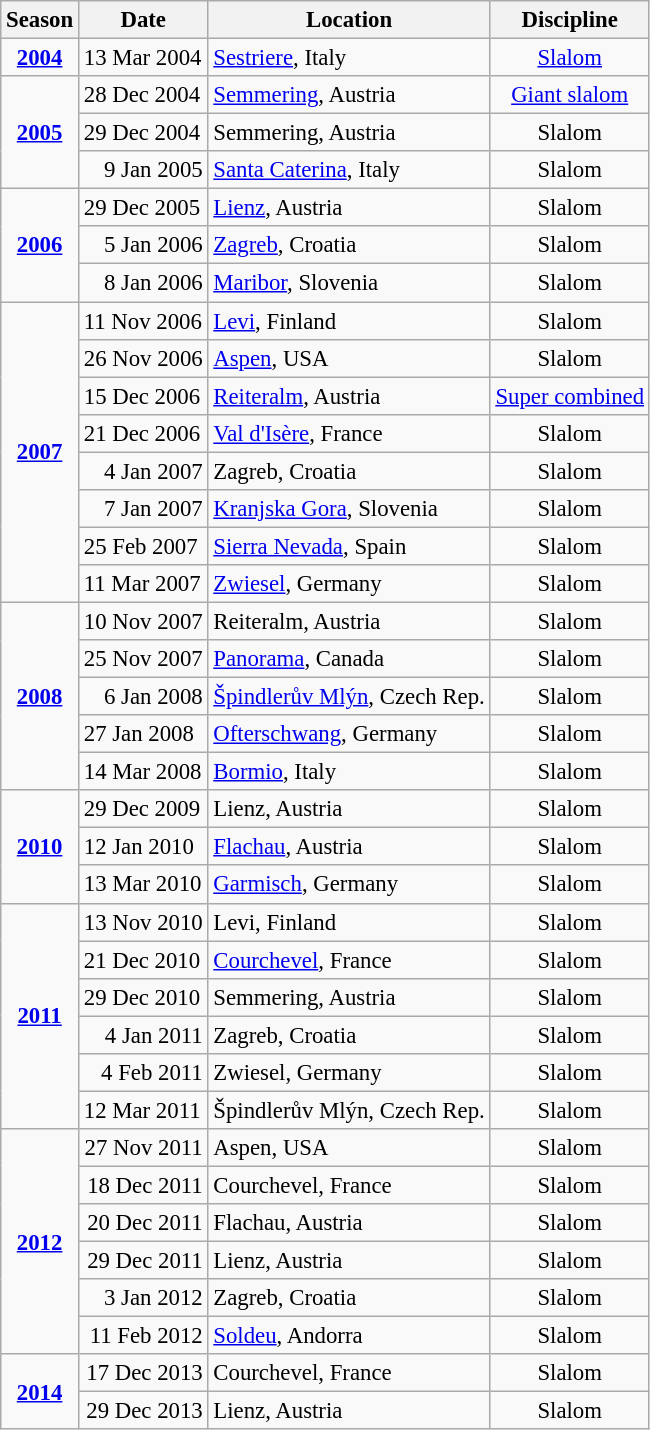<table class="wikitable" style="text-align:left; font-size: 95%;">
<tr>
<th>Season</th>
<th>Date</th>
<th>Location</th>
<th>Discipline</th>
</tr>
<tr>
<td align=center><strong><a href='#'>2004</a></strong></td>
<td>13 Mar 2004</td>
<td><a href='#'>Sestriere</a>, Italy</td>
<td align=center><a href='#'>Slalom</a></td>
</tr>
<tr>
<td rowspan=3 align=center><strong><a href='#'>2005</a></strong></td>
<td>28 Dec 2004</td>
<td><a href='#'>Semmering</a>, Austria</td>
<td align=center><a href='#'>Giant slalom</a></td>
</tr>
<tr>
<td>29 Dec 2004</td>
<td>Semmering, Austria</td>
<td align=center>Slalom</td>
</tr>
<tr>
<td align=right>9 Jan 2005</td>
<td><a href='#'>Santa Caterina</a>, Italy</td>
<td align=center>Slalom</td>
</tr>
<tr>
<td rowspan=3 align=center><strong><a href='#'>2006</a></strong></td>
<td>29 Dec 2005</td>
<td><a href='#'>Lienz</a>, Austria</td>
<td align=center>Slalom</td>
</tr>
<tr>
<td align=right>5 Jan 2006</td>
<td><a href='#'>Zagreb</a>, Croatia</td>
<td align=center>Slalom</td>
</tr>
<tr>
<td align=right>8 Jan 2006</td>
<td><a href='#'>Maribor</a>, Slovenia</td>
<td align=center>Slalom</td>
</tr>
<tr>
<td rowspan=8 align=center><strong><a href='#'>2007</a></strong></td>
<td>11 Nov 2006</td>
<td><a href='#'>Levi</a>, Finland</td>
<td align=center>Slalom</td>
</tr>
<tr>
<td>26 Nov 2006</td>
<td><a href='#'>Aspen</a>, USA</td>
<td align=center>Slalom</td>
</tr>
<tr>
<td>15 Dec 2006</td>
<td><a href='#'>Reiteralm</a>, Austria</td>
<td align=center><a href='#'>Super combined</a></td>
</tr>
<tr>
<td>21 Dec 2006</td>
<td><a href='#'>Val d'Isère</a>, France</td>
<td align=center>Slalom</td>
</tr>
<tr>
<td align=right>4 Jan 2007</td>
<td>Zagreb, Croatia</td>
<td align=center>Slalom</td>
</tr>
<tr>
<td align=right>7 Jan 2007</td>
<td><a href='#'>Kranjska Gora</a>, Slovenia</td>
<td align=center>Slalom</td>
</tr>
<tr>
<td>25 Feb 2007</td>
<td><a href='#'>Sierra Nevada</a>, Spain</td>
<td align=center>Slalom</td>
</tr>
<tr>
<td>11 Mar 2007</td>
<td><a href='#'>Zwiesel</a>, Germany</td>
<td align=center>Slalom</td>
</tr>
<tr>
<td rowspan=5 align=center><strong><a href='#'>2008</a></strong></td>
<td>10 Nov 2007</td>
<td>Reiteralm, Austria</td>
<td align=center>Slalom</td>
</tr>
<tr>
<td>25 Nov 2007</td>
<td><a href='#'>Panorama</a>, Canada</td>
<td align=center>Slalom</td>
</tr>
<tr>
<td align=right>6 Jan 2008</td>
<td><a href='#'>Špindlerův Mlýn</a>, Czech Rep.</td>
<td align=center>Slalom</td>
</tr>
<tr>
<td>27 Jan 2008</td>
<td><a href='#'>Ofterschwang</a>, Germany</td>
<td align=center>Slalom</td>
</tr>
<tr>
<td>14 Mar 2008</td>
<td><a href='#'>Bormio</a>, Italy</td>
<td align=center>Slalom</td>
</tr>
<tr>
<td rowspan=3 align=center><strong><a href='#'>2010</a></strong></td>
<td>29 Dec 2009</td>
<td>Lienz, Austria</td>
<td align=center>Slalom</td>
</tr>
<tr>
<td>12 Jan 2010</td>
<td><a href='#'>Flachau</a>, Austria</td>
<td align=center>Slalom</td>
</tr>
<tr>
<td>13 Mar 2010</td>
<td><a href='#'>Garmisch</a>, Germany</td>
<td align=center>Slalom</td>
</tr>
<tr>
<td rowspan=6 align=center><strong><a href='#'>2011</a></strong></td>
<td>13 Nov 2010</td>
<td>Levi, Finland</td>
<td align=center>Slalom</td>
</tr>
<tr>
<td>21 Dec 2010</td>
<td><a href='#'>Courchevel</a>, France</td>
<td align=center>Slalom</td>
</tr>
<tr>
<td>29 Dec 2010</td>
<td>Semmering, Austria</td>
<td align=center>Slalom</td>
</tr>
<tr>
<td align=right>4 Jan 2011</td>
<td>Zagreb, Croatia</td>
<td align=center>Slalom</td>
</tr>
<tr>
<td align=right>4 Feb 2011</td>
<td>Zwiesel, Germany</td>
<td align=center>Slalom</td>
</tr>
<tr>
<td>12 Mar 2011</td>
<td>Špindlerův Mlýn, Czech Rep.</td>
<td align=center>Slalom</td>
</tr>
<tr>
<td rowspan=6 align=center><strong><a href='#'>2012</a></strong></td>
<td align=right>27 Nov 2011</td>
<td>Aspen, USA</td>
<td align=center>Slalom</td>
</tr>
<tr>
<td align=right>18 Dec 2011</td>
<td>Courchevel, France</td>
<td align=center>Slalom</td>
</tr>
<tr>
<td align=right>20 Dec 2011</td>
<td>Flachau, Austria</td>
<td align=center>Slalom</td>
</tr>
<tr>
<td align=right>29 Dec 2011</td>
<td>Lienz, Austria</td>
<td align=center>Slalom</td>
</tr>
<tr>
<td align=right>3 Jan 2012</td>
<td>Zagreb, Croatia</td>
<td align=center>Slalom</td>
</tr>
<tr>
<td align=right>11 Feb 2012</td>
<td><a href='#'>Soldeu</a>, Andorra</td>
<td align=center>Slalom</td>
</tr>
<tr>
<td rowspan=2 align=center><strong><a href='#'>2014</a></strong></td>
<td align=right>17 Dec 2013</td>
<td>Courchevel, France</td>
<td align=center>Slalom</td>
</tr>
<tr>
<td align=right>29 Dec 2013</td>
<td>Lienz, Austria</td>
<td align=center>Slalom</td>
</tr>
</table>
